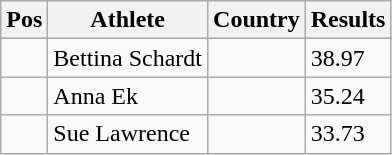<table class="wikitable">
<tr>
<th>Pos</th>
<th>Athlete</th>
<th>Country</th>
<th>Results</th>
</tr>
<tr>
<td align="center"></td>
<td>Bettina Schardt</td>
<td></td>
<td>38.97</td>
</tr>
<tr>
<td align="center"></td>
<td>Anna Ek</td>
<td></td>
<td>35.24</td>
</tr>
<tr>
<td align="center"></td>
<td>Sue Lawrence</td>
<td></td>
<td>33.73</td>
</tr>
</table>
